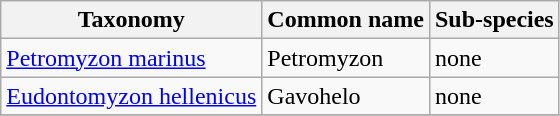<table class="wikitable">
<tr>
<th>Taxonomy</th>
<th>Common name</th>
<th>Sub-species</th>
</tr>
<tr>
<td><a href='#'>Petromyzon marinus</a></td>
<td>Petromyzon</td>
<td>none</td>
</tr>
<tr>
<td><a href='#'>Eudontomyzon hellenicus</a></td>
<td>Gavohelo</td>
<td>none</td>
</tr>
<tr>
</tr>
</table>
